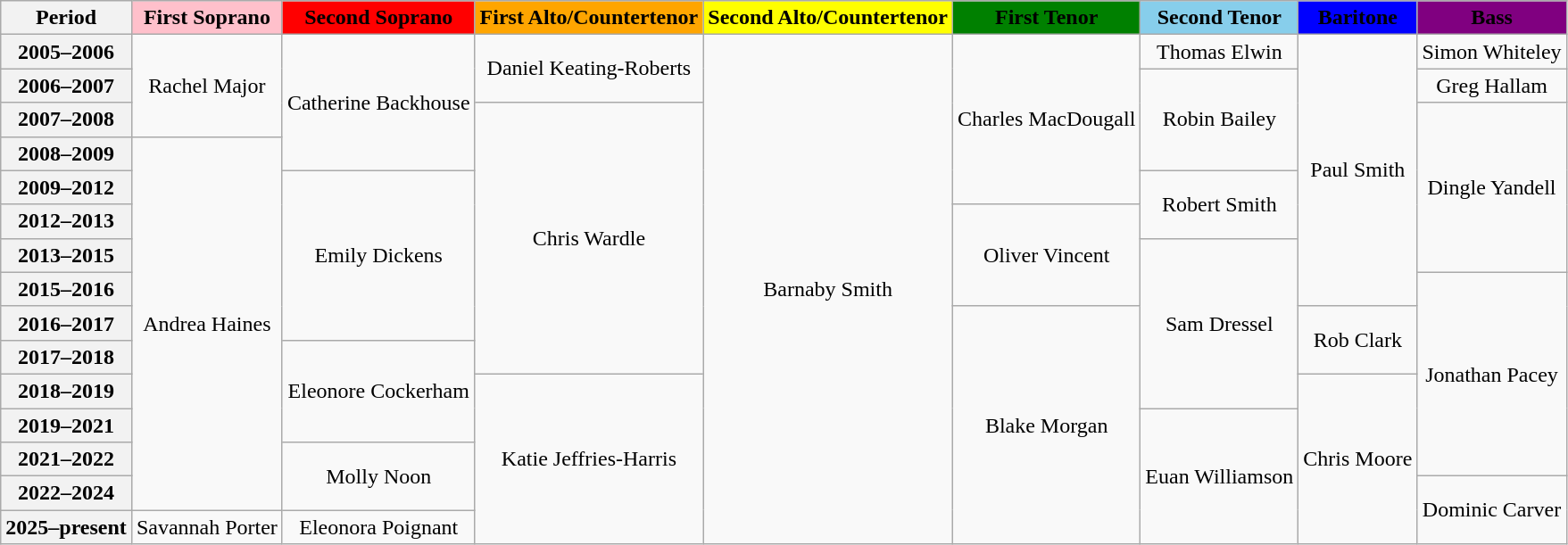<table class="wikitable" style="text-align:center; ">
<tr>
<th>Period</th>
<th style="background:pink;">First Soprano</th>
<th style="background:red;">Second Soprano</th>
<th style="background:orange;">First Alto/Countertenor</th>
<th style="background:yellow;">Second Alto/Countertenor</th>
<th style="background:green;">First Tenor</th>
<th style="background:skyblue;">Second Tenor</th>
<th style="background:blue;">Baritone</th>
<th Style=background:purple>Bass</th>
</tr>
<tr>
<th>2005–2006</th>
<td rowspan=3>Rachel Major</td>
<td rowspan=4>Catherine Backhouse</td>
<td rowspan=2>Daniel Keating-Roberts</td>
<td rowspan="15">Barnaby Smith</td>
<td rowspan=5>Charles MacDougall</td>
<td>Thomas Elwin</td>
<td rowspan=8>Paul Smith</td>
<td>Simon Whiteley</td>
</tr>
<tr>
<th>2006–2007</th>
<td rowspan=3>Robin Bailey</td>
<td>Greg Hallam</td>
</tr>
<tr>
<th>2007–2008</th>
<td rowspan=8>Chris Wardle</td>
<td rowspan=5>Dingle Yandell</td>
</tr>
<tr>
<th>2008–2009</th>
<td rowspan="11">Andrea Haines</td>
</tr>
<tr>
<th>2009–2012</th>
<td rowspan=5>Emily Dickens</td>
<td rowspan=2>Robert Smith</td>
</tr>
<tr>
<th>2012–2013</th>
<td rowspan=3>Oliver Vincent</td>
</tr>
<tr>
<th>2013–2015</th>
<td rowspan=5>Sam Dressel</td>
</tr>
<tr>
<th>2015–2016</th>
<td rowspan=6>Jonathan Pacey</td>
</tr>
<tr>
<th>2016–2017</th>
<td rowspan="7">Blake Morgan</td>
<td rowspan=2>Rob Clark</td>
</tr>
<tr>
<th>2017–2018</th>
<td rowspan=3>Eleonore Cockerham</td>
</tr>
<tr>
<th>2018–2019</th>
<td rowspan="5">Katie Jeffries-Harris</td>
<td rowspan="5">Chris Moore</td>
</tr>
<tr>
<th>2019–2021</th>
<td rowspan="4">Euan Williamson</td>
</tr>
<tr>
<th>2021–2022</th>
<td rowspan=2>Molly Noon</td>
</tr>
<tr>
<th>2022–2024</th>
<td rowspan="2">Dominic Carver</td>
</tr>
<tr>
<th>2025–present</th>
<td>Savannah Porter</td>
<td>Eleonora Poignant</td>
</tr>
</table>
